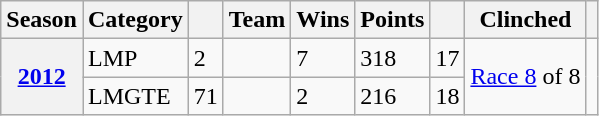<table class="wikitable sortable plainrowheaders">
<tr>
<th scope="col">Season</th>
<th scope="col">Category</th>
<th scope="col"></th>
<th scope="col">Team</th>
<th scope="col">Wins</th>
<th scope="col">Points</th>
<th scope="col"></th>
<th scope="col">Clinched</th>
<th scope="col" class=unsortable></th>
</tr>
<tr>
<th scope="row" rowspan="2" style="text-align: center;"><a href='#'>2012</a></th>
<td>LMP</td>
<td>2</td>
<td></td>
<td>7</td>
<td>318</td>
<td>17</td>
<td rowspan="2"><a href='#'>Race 8</a> of 8</td>
<td rowspan="2"></td>
</tr>
<tr>
<td>LMGTE</td>
<td>71</td>
<td></td>
<td>2</td>
<td>216</td>
<td>18</td>
</tr>
</table>
